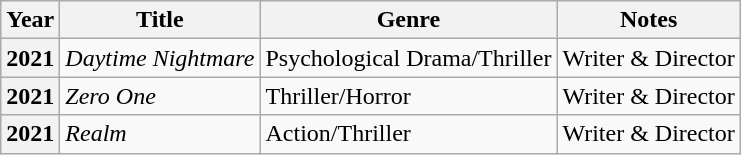<table class="wikitable sortable plainrowheaders">
<tr>
<th scope="col">Year</th>
<th scope="col" class="unsortable">Title</th>
<th scope="col" class="unsortable">Genre</th>
<th scope="col" class="unsortable">Notes</th>
</tr>
<tr>
<th scope="row">2021</th>
<td><em>Daytime Nightmare</em></td>
<td>Psychological Drama/Thriller</td>
<td>Writer & Director</td>
</tr>
<tr>
<th scope="row">2021</th>
<td><em>Zero One</em></td>
<td>Thriller/Horror</td>
<td>Writer & Director</td>
</tr>
<tr>
<th scope="row">2021</th>
<td><em>Realm</em></td>
<td>Action/Thriller</td>
<td>Writer & Director</td>
</tr>
</table>
